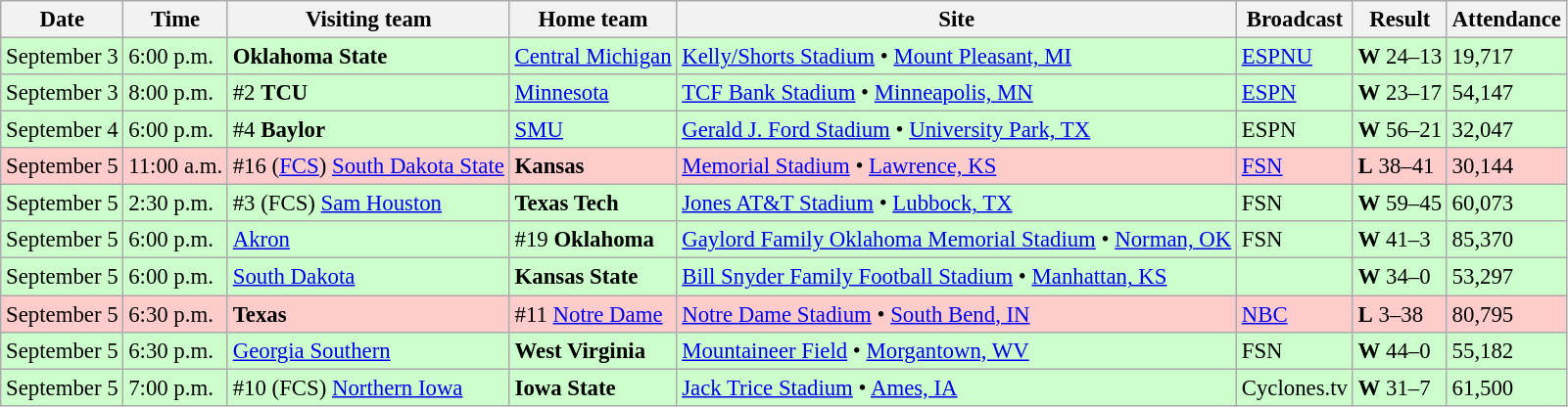<table class="wikitable" style="font-size:95%;">
<tr>
<th>Date</th>
<th>Time</th>
<th>Visiting team</th>
<th>Home team</th>
<th>Site</th>
<th>Broadcast</th>
<th>Result</th>
<th>Attendance</th>
</tr>
<tr bgcolor=ccffcc>
<td>September 3</td>
<td>6:00 p.m.</td>
<td><strong>Oklahoma State</strong></td>
<td><a href='#'>Central Michigan</a></td>
<td><a href='#'>Kelly/Shorts Stadium</a> • <a href='#'>Mount Pleasant, MI</a></td>
<td><a href='#'>ESPNU</a></td>
<td><strong>W</strong> 24–13</td>
<td>19,717</td>
</tr>
<tr bgcolor=ccffcc>
<td>September 3</td>
<td>8:00 p.m.</td>
<td>#2 <strong>TCU</strong></td>
<td><a href='#'>Minnesota</a></td>
<td><a href='#'>TCF Bank Stadium</a> • <a href='#'>Minneapolis, MN</a></td>
<td><a href='#'>ESPN</a></td>
<td><strong>W</strong> 23–17</td>
<td>54,147</td>
</tr>
<tr bgcolor=ccffcc>
<td>September 4</td>
<td>6:00 p.m.</td>
<td>#4 <strong>Baylor</strong></td>
<td><a href='#'>SMU</a></td>
<td><a href='#'>Gerald J. Ford Stadium</a> • <a href='#'>University Park, TX</a></td>
<td>ESPN</td>
<td><strong>W</strong> 56–21</td>
<td>32,047</td>
</tr>
<tr bgcolor=ffcccc>
<td>September 5</td>
<td>11:00 a.m.</td>
<td>#16 (<a href='#'>FCS</a>) <a href='#'>South Dakota State</a></td>
<td><strong>Kansas</strong></td>
<td><a href='#'>Memorial Stadium</a> • <a href='#'>Lawrence, KS</a></td>
<td><a href='#'>FSN</a></td>
<td><strong>L</strong> 38–41</td>
<td>30,144</td>
</tr>
<tr bgcolor=ccffcc>
<td>September 5</td>
<td>2:30 p.m.</td>
<td>#3 (FCS) <a href='#'>Sam Houston</a></td>
<td><strong>Texas Tech</strong></td>
<td><a href='#'>Jones AT&T Stadium</a> • <a href='#'>Lubbock, TX</a></td>
<td>FSN</td>
<td><strong>W</strong> 59–45</td>
<td>60,073</td>
</tr>
<tr bgcolor=ccffcc>
<td>September 5</td>
<td>6:00 p.m.</td>
<td><a href='#'>Akron</a></td>
<td>#19 <strong>Oklahoma</strong></td>
<td><a href='#'>Gaylord Family Oklahoma Memorial Stadium</a> • <a href='#'>Norman, OK</a></td>
<td>FSN</td>
<td><strong>W</strong> 41–3</td>
<td>85,370</td>
</tr>
<tr bgcolor=ccffcc>
<td>September 5</td>
<td>6:00 p.m.</td>
<td><a href='#'>South Dakota</a></td>
<td><strong>Kansas State</strong></td>
<td><a href='#'>Bill Snyder Family Football Stadium</a> • <a href='#'>Manhattan, KS</a></td>
<td></td>
<td><strong>W</strong> 34–0</td>
<td>53,297</td>
</tr>
<tr bgcolor=ffcccc>
<td>September 5</td>
<td>6:30 p.m.</td>
<td><strong>Texas</strong></td>
<td>#11 <a href='#'>Notre Dame</a></td>
<td><a href='#'>Notre Dame Stadium</a> • <a href='#'>South Bend, IN</a></td>
<td><a href='#'>NBC</a></td>
<td><strong>L</strong> 3–38</td>
<td>80,795</td>
</tr>
<tr bgcolor=ccffcc>
<td>September 5</td>
<td>6:30 p.m.</td>
<td><a href='#'>Georgia Southern</a></td>
<td><strong>West Virginia</strong></td>
<td><a href='#'>Mountaineer Field</a> • <a href='#'>Morgantown, WV</a></td>
<td>FSN</td>
<td><strong>W</strong> 44–0</td>
<td>55,182</td>
</tr>
<tr bgcolor=ccffcc>
<td>September 5</td>
<td>7:00 p.m.</td>
<td>#10 (FCS) <a href='#'>Northern Iowa</a></td>
<td><strong>Iowa State</strong></td>
<td><a href='#'>Jack Trice Stadium</a> • <a href='#'>Ames, IA</a></td>
<td>Cyclones.tv</td>
<td><strong>W</strong> 31–7</td>
<td>61,500</td>
</tr>
</table>
